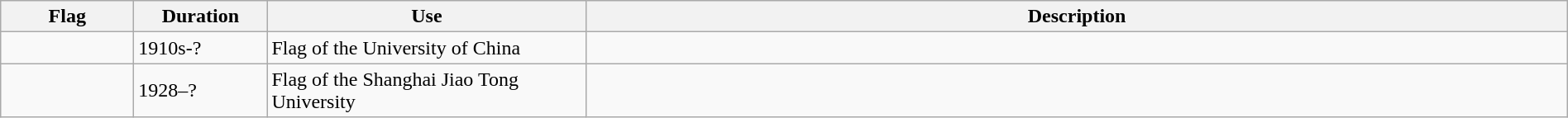<table class="wikitable" width="100%">
<tr>
<th style="width:100px;">Flag</th>
<th style="width:100px;">Duration</th>
<th style="width:250px;">Use</th>
<th style="min-width:250px">Description</th>
</tr>
<tr>
<td></td>
<td>1910s-?</td>
<td>Flag of the University of China</td>
<td></td>
</tr>
<tr>
<td></td>
<td>1928–?</td>
<td>Flag of the Shanghai Jiao Tong University</td>
<td></td>
</tr>
</table>
